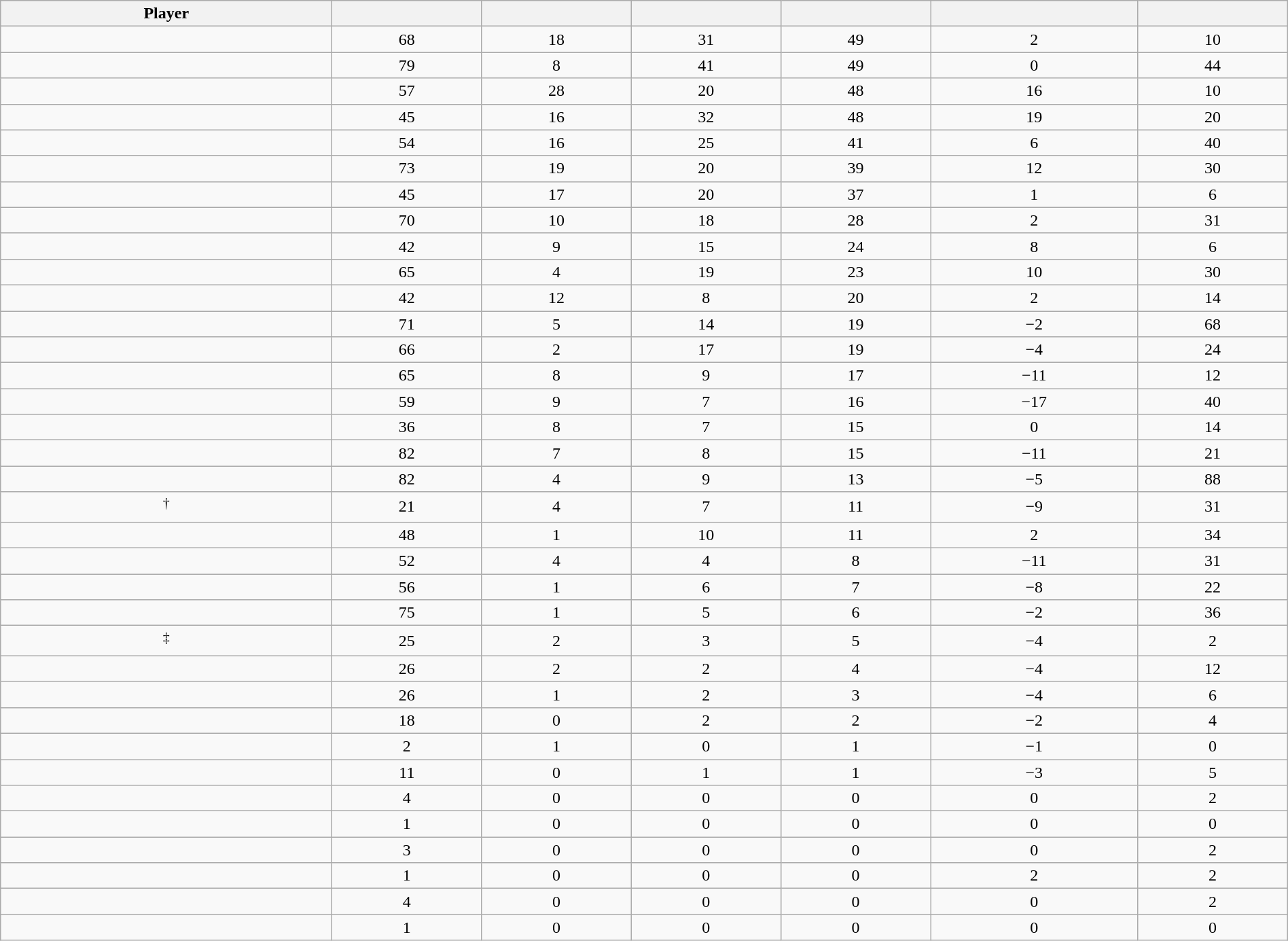<table class="wikitable sortable" style="width:100%;">
<tr align=center>
<th>Player</th>
<th></th>
<th></th>
<th></th>
<th></th>
<th data-sort-type="number"></th>
<th></th>
</tr>
<tr align=center>
<td></td>
<td>68</td>
<td>18</td>
<td>31</td>
<td>49</td>
<td>2</td>
<td>10</td>
</tr>
<tr align=center>
<td></td>
<td>79</td>
<td>8</td>
<td>41</td>
<td>49</td>
<td>0</td>
<td>44</td>
</tr>
<tr align=center>
<td></td>
<td>57</td>
<td>28</td>
<td>20</td>
<td>48</td>
<td>16</td>
<td>10</td>
</tr>
<tr align=center>
<td></td>
<td>45</td>
<td>16</td>
<td>32</td>
<td>48</td>
<td>19</td>
<td>20</td>
</tr>
<tr align=center>
<td></td>
<td>54</td>
<td>16</td>
<td>25</td>
<td>41</td>
<td>6</td>
<td>40</td>
</tr>
<tr align=center>
<td></td>
<td>73</td>
<td>19</td>
<td>20</td>
<td>39</td>
<td>12</td>
<td>30</td>
</tr>
<tr align=center>
<td></td>
<td>45</td>
<td>17</td>
<td>20</td>
<td>37</td>
<td>1</td>
<td>6</td>
</tr>
<tr align=center>
<td></td>
<td>70</td>
<td>10</td>
<td>18</td>
<td>28</td>
<td>2</td>
<td>31</td>
</tr>
<tr align=center>
<td></td>
<td>42</td>
<td>9</td>
<td>15</td>
<td>24</td>
<td>8</td>
<td>6</td>
</tr>
<tr align=center>
<td></td>
<td>65</td>
<td>4</td>
<td>19</td>
<td>23</td>
<td>10</td>
<td>30</td>
</tr>
<tr align=center>
<td></td>
<td>42</td>
<td>12</td>
<td>8</td>
<td>20</td>
<td>2</td>
<td>14</td>
</tr>
<tr align=center>
<td></td>
<td>71</td>
<td>5</td>
<td>14</td>
<td>19</td>
<td>−2</td>
<td>68</td>
</tr>
<tr align=center>
<td></td>
<td>66</td>
<td>2</td>
<td>17</td>
<td>19</td>
<td>−4</td>
<td>24</td>
</tr>
<tr align=center>
<td></td>
<td>65</td>
<td>8</td>
<td>9</td>
<td>17</td>
<td>−11</td>
<td>12</td>
</tr>
<tr align=center>
<td></td>
<td>59</td>
<td>9</td>
<td>7</td>
<td>16</td>
<td>−17</td>
<td>40</td>
</tr>
<tr align=center>
<td></td>
<td>36</td>
<td>8</td>
<td>7</td>
<td>15</td>
<td>0</td>
<td>14</td>
</tr>
<tr align=center>
<td></td>
<td>82</td>
<td>7</td>
<td>8</td>
<td>15</td>
<td>−11</td>
<td>21</td>
</tr>
<tr align=center>
<td></td>
<td>82</td>
<td>4</td>
<td>9</td>
<td>13</td>
<td>−5</td>
<td>88</td>
</tr>
<tr align=center>
<td><sup>†</sup></td>
<td>21</td>
<td>4</td>
<td>7</td>
<td>11</td>
<td>−9</td>
<td>31</td>
</tr>
<tr align=center>
<td></td>
<td>48</td>
<td>1</td>
<td>10</td>
<td>11</td>
<td>2</td>
<td>34</td>
</tr>
<tr align=center>
<td></td>
<td>52</td>
<td>4</td>
<td>4</td>
<td>8</td>
<td>−11</td>
<td>31</td>
</tr>
<tr align=center>
<td></td>
<td>56</td>
<td>1</td>
<td>6</td>
<td>7</td>
<td>−8</td>
<td>22</td>
</tr>
<tr align=center>
<td></td>
<td>75</td>
<td>1</td>
<td>5</td>
<td>6</td>
<td>−2</td>
<td>36</td>
</tr>
<tr align=center>
<td><sup>‡</sup></td>
<td>25</td>
<td>2</td>
<td>3</td>
<td>5</td>
<td>−4</td>
<td>2</td>
</tr>
<tr align=center>
<td></td>
<td>26</td>
<td>2</td>
<td>2</td>
<td>4</td>
<td>−4</td>
<td>12</td>
</tr>
<tr align=center>
<td></td>
<td>26</td>
<td>1</td>
<td>2</td>
<td>3</td>
<td>−4</td>
<td>6</td>
</tr>
<tr align=center>
<td></td>
<td>18</td>
<td>0</td>
<td>2</td>
<td>2</td>
<td>−2</td>
<td>4</td>
</tr>
<tr align=center>
<td></td>
<td>2</td>
<td>1</td>
<td>0</td>
<td>1</td>
<td>−1</td>
<td>0</td>
</tr>
<tr align=center>
<td></td>
<td>11</td>
<td>0</td>
<td>1</td>
<td>1</td>
<td>−3</td>
<td>5</td>
</tr>
<tr align=center>
<td></td>
<td>4</td>
<td>0</td>
<td>0</td>
<td>0</td>
<td>0</td>
<td>2</td>
</tr>
<tr align=center>
<td></td>
<td>1</td>
<td>0</td>
<td>0</td>
<td>0</td>
<td>0</td>
<td>0</td>
</tr>
<tr align=center>
<td></td>
<td>3</td>
<td>0</td>
<td>0</td>
<td>0</td>
<td>0</td>
<td>2</td>
</tr>
<tr align=center>
<td></td>
<td>1</td>
<td>0</td>
<td>0</td>
<td>0</td>
<td>2</td>
<td>2</td>
</tr>
<tr align=center>
<td></td>
<td>4</td>
<td>0</td>
<td>0</td>
<td>0</td>
<td>0</td>
<td>2</td>
</tr>
<tr align=center>
<td></td>
<td>1</td>
<td>0</td>
<td>0</td>
<td>0</td>
<td>0</td>
<td>0</td>
</tr>
</table>
